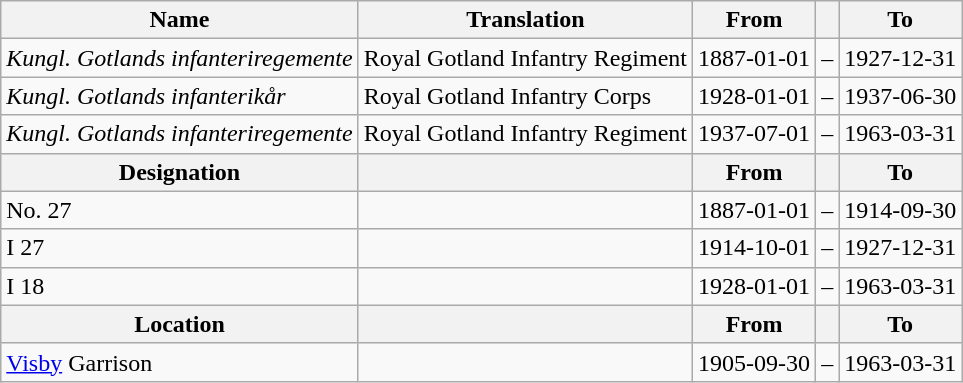<table class="wikitable">
<tr>
<th style="font-weight:bold;">Name</th>
<th style="font-weight:bold;">Translation</th>
<th style="text-align: center; font-weight:bold;">From</th>
<th></th>
<th style="text-align: center; font-weight:bold;">To</th>
</tr>
<tr>
<td style="font-style:italic;">Kungl. Gotlands infanteriregemente</td>
<td>Royal Gotland Infantry Regiment</td>
<td>1887-01-01</td>
<td>–</td>
<td>1927-12-31</td>
</tr>
<tr>
<td style="font-style:italic;">Kungl. Gotlands infanterikår</td>
<td>Royal Gotland Infantry Corps</td>
<td>1928-01-01</td>
<td>–</td>
<td>1937-06-30</td>
</tr>
<tr>
<td style="font-style:italic;">Kungl. Gotlands infanteriregemente</td>
<td>Royal Gotland Infantry Regiment</td>
<td>1937-07-01</td>
<td>–</td>
<td>1963-03-31</td>
</tr>
<tr>
<th style="font-weight:bold;">Designation</th>
<th style="font-weight:bold;"></th>
<th style="text-align: center; font-weight:bold;">From</th>
<th></th>
<th style="text-align: center; font-weight:bold;">To</th>
</tr>
<tr>
<td>No. 27</td>
<td></td>
<td style="text-align: center;">1887-01-01</td>
<td style="text-align: center;">–</td>
<td style="text-align: center;">1914-09-30</td>
</tr>
<tr>
<td>I 27</td>
<td></td>
<td style="text-align: center;">1914-10-01</td>
<td style="text-align: center;">–</td>
<td style="text-align: center;">1927-12-31</td>
</tr>
<tr>
<td>I 18</td>
<td></td>
<td style="text-align: center;">1928-01-01</td>
<td style="text-align: center;">–</td>
<td style="text-align: center;">1963-03-31</td>
</tr>
<tr>
<th style="font-weight:bold;">Location</th>
<th style="font-weight:bold;"></th>
<th style="text-align: center; font-weight:bold;">From</th>
<th></th>
<th style="text-align: center; font-weight:bold;">To</th>
</tr>
<tr>
<td><a href='#'>Visby</a> Garrison</td>
<td></td>
<td style="text-align: center;">1905-09-30</td>
<td style="text-align: center;">–</td>
<td style="text-align: center;">1963-03-31</td>
</tr>
</table>
